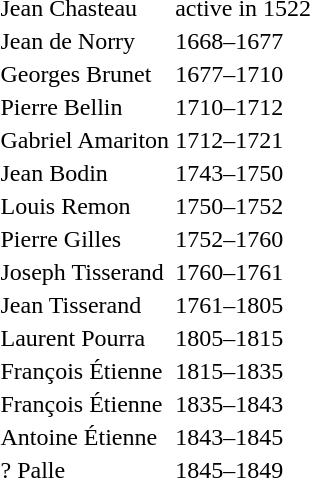<table>
<tr>
<td>Jean Chasteau</td>
<td>active in 1522</td>
</tr>
<tr>
<td>Jean de Norry</td>
<td>1668–1677</td>
</tr>
<tr>
<td>Georges Brunet</td>
<td>1677–1710</td>
</tr>
<tr>
<td>Pierre Bellin</td>
<td>1710–1712</td>
</tr>
<tr>
<td>Gabriel Amariton</td>
<td>1712–1721</td>
</tr>
<tr>
<td>Jean Bodin</td>
<td>1743–1750</td>
</tr>
<tr>
<td>Louis Remon</td>
<td>1750–1752</td>
</tr>
<tr>
<td>Pierre Gilles</td>
<td>1752–1760</td>
</tr>
<tr>
<td>Joseph Tisserand</td>
<td>1760–1761</td>
</tr>
<tr>
<td>Jean Tisserand</td>
<td>1761–1805</td>
</tr>
<tr>
<td>Laurent Pourra</td>
<td>1805–1815</td>
</tr>
<tr>
<td>François Étienne</td>
<td>1815–1835</td>
</tr>
<tr>
<td>François Étienne</td>
<td>1835–1843</td>
</tr>
<tr>
<td>Antoine Étienne</td>
<td>1843–1845</td>
</tr>
<tr>
<td>? Palle</td>
<td>1845–1849</td>
</tr>
</table>
